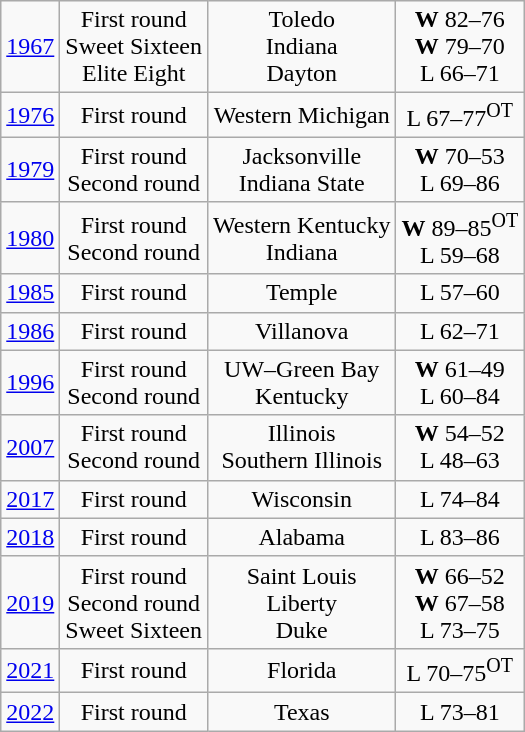<table class="wikitable">
<tr align="center">
<td><a href='#'>1967</a></td>
<td>First round<br>Sweet Sixteen<br>Elite Eight</td>
<td>Toledo<br>Indiana<br>Dayton</td>
<td><strong>W</strong> 82–76<br><strong>W</strong> 79–70<br>L 66–71</td>
</tr>
<tr align="center">
<td><a href='#'>1976</a></td>
<td>First round</td>
<td>Western Michigan</td>
<td>L 67–77<sup>OT</sup></td>
</tr>
<tr align="center">
<td><a href='#'>1979</a></td>
<td>First round<br>Second round</td>
<td>Jacksonville<br>Indiana State</td>
<td><strong>W</strong> 70–53<br>L 69–86</td>
</tr>
<tr align="center">
<td><a href='#'>1980</a></td>
<td>First round<br>Second round</td>
<td>Western Kentucky<br>Indiana</td>
<td><strong>W</strong> 89–85<sup>OT</sup><br>L 59–68</td>
</tr>
<tr align="center">
<td><a href='#'>1985</a></td>
<td>First round</td>
<td>Temple</td>
<td>L 57–60</td>
</tr>
<tr align="center">
<td><a href='#'>1986</a></td>
<td>First round</td>
<td>Villanova</td>
<td>L 62–71</td>
</tr>
<tr align="center">
<td><a href='#'>1996</a></td>
<td>First round<br>Second round</td>
<td>UW–Green Bay<br>Kentucky</td>
<td><strong>W</strong> 61–49<br>L 60–84</td>
</tr>
<tr align="center">
<td><a href='#'>2007</a></td>
<td>First round<br>Second round</td>
<td>Illinois<br>Southern Illinois</td>
<td><strong>W</strong> 54–52<br>L 48–63</td>
</tr>
<tr align="center">
<td><a href='#'>2017</a></td>
<td>First round</td>
<td>Wisconsin</td>
<td>L 74–84</td>
</tr>
<tr align="center">
<td><a href='#'>2018</a></td>
<td>First round</td>
<td>Alabama</td>
<td>L 83–86</td>
</tr>
<tr align="center">
<td><a href='#'>2019</a></td>
<td>First round<br>Second round<br>Sweet Sixteen</td>
<td>Saint Louis<br>Liberty<br>Duke</td>
<td><strong>W</strong> 66–52<br><strong>W</strong> 67–58<br> L 73–75</td>
</tr>
<tr align="center">
<td><a href='#'>2021</a></td>
<td>First round</td>
<td>Florida</td>
<td>L 70–75<sup>OT</sup></td>
</tr>
<tr align="center">
<td><a href='#'>2022</a></td>
<td>First round</td>
<td>Texas</td>
<td>L 73–81</td>
</tr>
</table>
